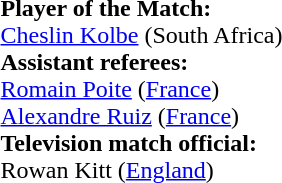<table style="width:100%">
<tr>
<td><br><strong>Player of the Match:</strong>
<br><a href='#'>Cheslin Kolbe</a> (South Africa)<br><strong>Assistant referees:</strong>
<br><a href='#'>Romain Poite</a> (<a href='#'>France</a>)
<br><a href='#'>Alexandre Ruiz</a> (<a href='#'>France</a>)
<br><strong>Television match official:</strong>
<br>Rowan Kitt (<a href='#'>England</a>)</td>
</tr>
</table>
